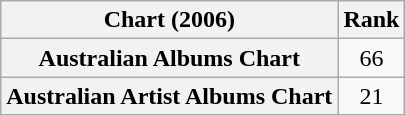<table class="wikitable sortable plainrowheaders" style="text-align:center">
<tr>
<th scope="col">Chart (2006)</th>
<th scope="col">Rank</th>
</tr>
<tr>
<th scope="row">Australian Albums Chart</th>
<td>66</td>
</tr>
<tr>
<th scope="row">Australian Artist Albums Chart</th>
<td>21</td>
</tr>
</table>
